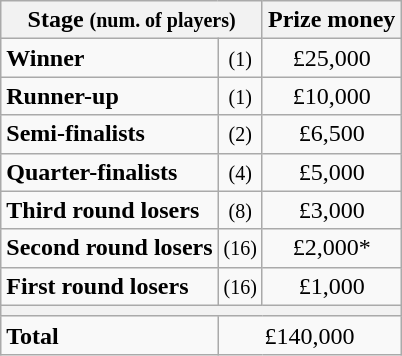<table class="wikitable">
<tr>
<th colspan=2>Stage <small>(num. of players)</small></th>
<th>Prize money</th>
</tr>
<tr>
<td><strong>Winner</strong></td>
<td align=center><small>(1)</small></td>
<td align=center>£25,000</td>
</tr>
<tr>
<td><strong>Runner-up</strong></td>
<td align=center><small>(1)</small></td>
<td align=center>£10,000</td>
</tr>
<tr>
<td><strong>Semi-finalists</strong></td>
<td align=center><small>(2)</small></td>
<td align=center>£6,500</td>
</tr>
<tr>
<td><strong>Quarter-finalists</strong></td>
<td align=center><small>(4)</small></td>
<td align=center>£5,000</td>
</tr>
<tr>
<td><strong>Third round losers</strong></td>
<td align=center><small>(8)</small></td>
<td align=center>£3,000</td>
</tr>
<tr>
<td><strong>Second round losers</strong></td>
<td align=center><small>(16)</small></td>
<td align=center>£2,000*</td>
</tr>
<tr>
<td><strong>First round losers</strong></td>
<td align=center><small>(16)</small></td>
<td align=center>£1,000</td>
</tr>
<tr>
<th colspan=3></th>
</tr>
<tr>
<td><strong>Total</strong></td>
<td align=center colspan=2>£140,000</td>
</tr>
</table>
